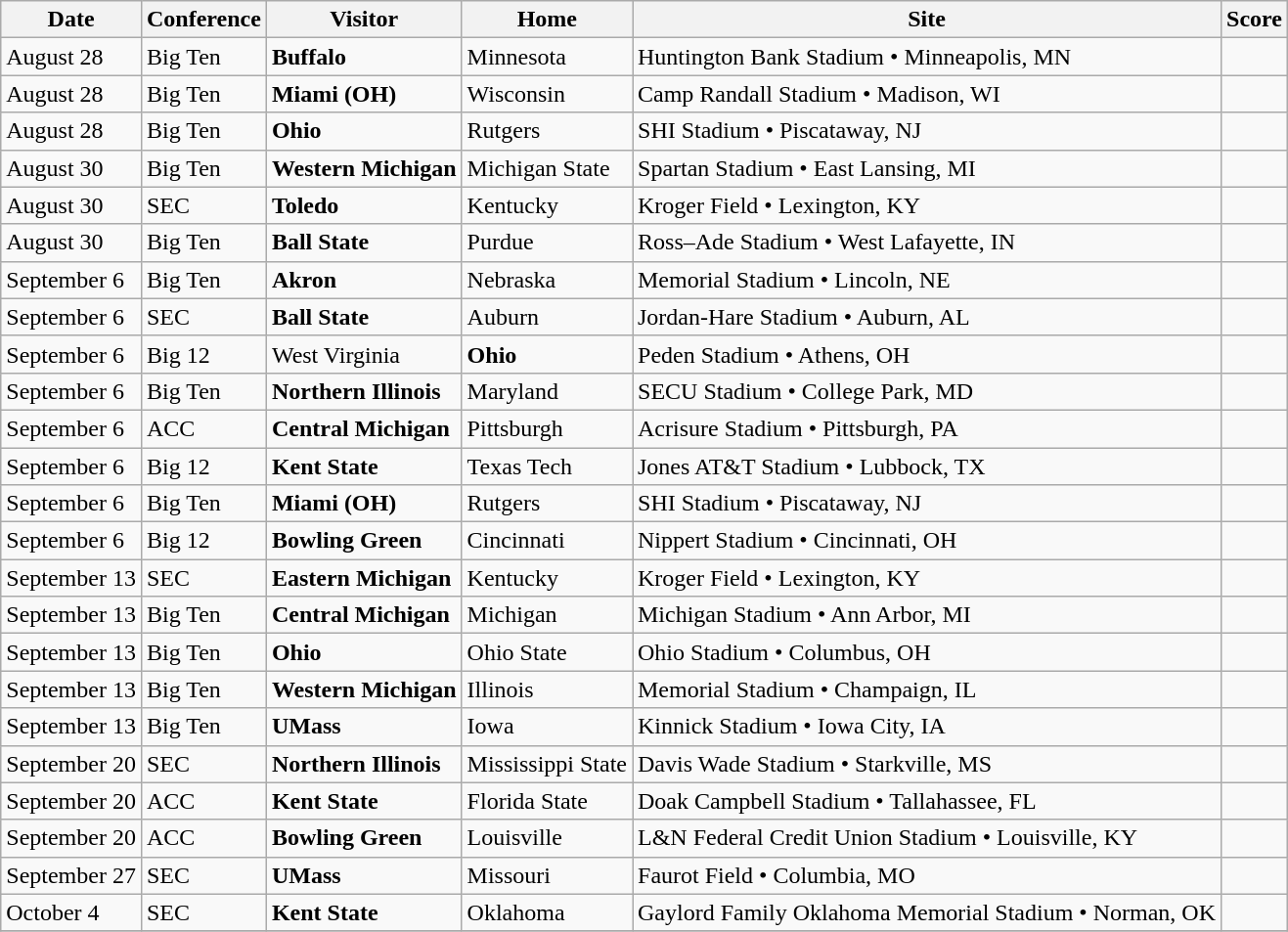<table class="wikitable">
<tr>
<th>Date</th>
<th>Conference</th>
<th>Visitor</th>
<th>Home</th>
<th>Site</th>
<th>Score</th>
</tr>
<tr>
<td>August 28</td>
<td>Big Ten</td>
<td><strong>Buffalo</strong></td>
<td>Minnesota</td>
<td>Huntington Bank Stadium • Minneapolis, MN</td>
<td> </td>
</tr>
<tr>
<td>August 28</td>
<td>Big Ten</td>
<td><strong>Miami (OH)</strong></td>
<td>Wisconsin</td>
<td>Camp Randall Stadium • Madison, WI</td>
<td> </td>
</tr>
<tr>
<td>August 28</td>
<td>Big Ten</td>
<td><strong>Ohio</strong></td>
<td>Rutgers</td>
<td>SHI Stadium • Piscataway, NJ</td>
<td> </td>
</tr>
<tr>
<td>August 30</td>
<td>Big Ten</td>
<td><strong>Western Michigan</strong></td>
<td>Michigan State</td>
<td>Spartan Stadium • East Lansing, MI</td>
<td> </td>
</tr>
<tr>
<td>August 30</td>
<td>SEC</td>
<td><strong>Toledo</strong></td>
<td>Kentucky</td>
<td>Kroger Field • Lexington, KY</td>
<td> </td>
</tr>
<tr>
<td>August 30</td>
<td>Big Ten</td>
<td><strong>Ball State</strong></td>
<td>Purdue</td>
<td>Ross–Ade Stadium • West Lafayette, IN</td>
<td> </td>
</tr>
<tr>
<td>September 6</td>
<td>Big Ten</td>
<td><strong>Akron</strong></td>
<td>Nebraska</td>
<td>Memorial Stadium • Lincoln, NE</td>
<td> </td>
</tr>
<tr>
<td>September 6</td>
<td>SEC</td>
<td><strong>Ball State</strong></td>
<td>Auburn</td>
<td>Jordan-Hare Stadium • Auburn, AL</td>
<td> </td>
</tr>
<tr>
<td>September 6</td>
<td>Big 12</td>
<td>West Virginia</td>
<td><strong>Ohio</strong></td>
<td>Peden Stadium • Athens, OH</td>
<td> </td>
</tr>
<tr>
<td>September 6</td>
<td>Big Ten</td>
<td><strong>Northern Illinois</strong></td>
<td>Maryland</td>
<td>SECU Stadium • College Park, MD</td>
<td> </td>
</tr>
<tr>
<td>September 6</td>
<td>ACC</td>
<td><strong>Central Michigan</strong></td>
<td>Pittsburgh</td>
<td>Acrisure Stadium • Pittsburgh, PA</td>
<td> </td>
</tr>
<tr>
<td>September 6</td>
<td>Big 12</td>
<td><strong>Kent State</strong></td>
<td>Texas Tech</td>
<td>Jones AT&T Stadium • Lubbock, TX</td>
<td> </td>
</tr>
<tr>
<td>September 6</td>
<td>Big Ten</td>
<td><strong>Miami (OH)</strong></td>
<td>Rutgers</td>
<td>SHI Stadium • Piscataway, NJ</td>
<td> </td>
</tr>
<tr>
<td>September 6</td>
<td>Big 12</td>
<td><strong>Bowling Green</strong></td>
<td>Cincinnati</td>
<td>Nippert Stadium • Cincinnati, OH</td>
<td> </td>
</tr>
<tr>
<td>September 13</td>
<td>SEC</td>
<td><strong>Eastern Michigan</strong></td>
<td>Kentucky</td>
<td>Kroger Field • Lexington, KY</td>
<td> </td>
</tr>
<tr>
<td>September 13</td>
<td>Big Ten</td>
<td><strong>Central Michigan</strong></td>
<td>Michigan</td>
<td>Michigan Stadium • Ann Arbor, MI</td>
<td> </td>
</tr>
<tr>
<td>September 13</td>
<td>Big Ten</td>
<td><strong>Ohio</strong></td>
<td>Ohio State</td>
<td>Ohio Stadium • Columbus, OH</td>
<td> </td>
</tr>
<tr>
<td>September 13</td>
<td>Big Ten</td>
<td><strong>Western Michigan</strong></td>
<td>Illinois</td>
<td>Memorial Stadium • Champaign, IL</td>
<td> </td>
</tr>
<tr>
<td>September 13</td>
<td>Big Ten</td>
<td><strong>UMass</strong></td>
<td>Iowa</td>
<td>Kinnick Stadium • Iowa City, IA</td>
<td> </td>
</tr>
<tr>
<td>September 20</td>
<td>SEC</td>
<td><strong>Northern Illinois</strong></td>
<td>Mississippi State</td>
<td>Davis Wade Stadium • Starkville, MS</td>
<td> </td>
</tr>
<tr>
<td>September 20</td>
<td>ACC</td>
<td><strong>Kent State</strong></td>
<td>Florida State</td>
<td>Doak Campbell Stadium • Tallahassee, FL</td>
<td> </td>
</tr>
<tr>
<td>September 20</td>
<td>ACC</td>
<td><strong>Bowling Green</strong></td>
<td>Louisville</td>
<td>L&N Federal Credit Union Stadium • Louisville, KY</td>
<td> </td>
</tr>
<tr>
<td>September 27</td>
<td>SEC</td>
<td><strong>UMass</strong></td>
<td>Missouri</td>
<td>Faurot Field • Columbia, MO</td>
<td> </td>
</tr>
<tr>
<td>October 4</td>
<td>SEC</td>
<td><strong>Kent State</strong></td>
<td>Oklahoma</td>
<td>Gaylord Family Oklahoma Memorial Stadium • Norman, OK</td>
<td> </td>
</tr>
<tr>
</tr>
</table>
